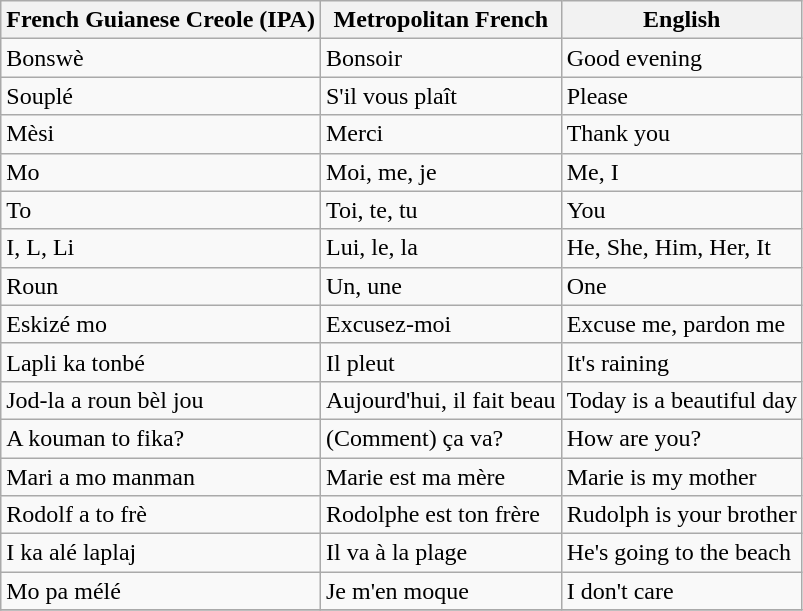<table class="wikitable">
<tr>
<th>French Guianese Creole (IPA)</th>
<th>Metropolitan French</th>
<th>English</th>
</tr>
<tr>
<td>Bonswè </td>
<td>Bonsoir</td>
<td>Good evening</td>
</tr>
<tr>
<td>Souplé </td>
<td>S'il vous plaît</td>
<td>Please</td>
</tr>
<tr>
<td>Mèsi </td>
<td>Merci</td>
<td>Thank you</td>
</tr>
<tr>
<td>Mo </td>
<td>Moi, me, je</td>
<td>Me, I</td>
</tr>
<tr>
<td>To </td>
<td>Toi, te, tu</td>
<td>You</td>
</tr>
<tr>
<td>I, L, Li </td>
<td>Lui, le, la</td>
<td>He, She, Him, Her, It</td>
</tr>
<tr>
<td>Roun </td>
<td>Un, une</td>
<td>One</td>
</tr>
<tr>
<td>Eskizé mo </td>
<td>Excusez-moi</td>
<td>Excuse me, pardon me</td>
</tr>
<tr>
<td>Lapli ka tonbé </td>
<td>Il pleut</td>
<td>It's raining</td>
</tr>
<tr>
<td>Jod-la a roun bèl jou </td>
<td>Aujourd'hui, il fait beau</td>
<td>Today is a beautiful day</td>
</tr>
<tr>
<td>A kouman to fika? </td>
<td>(Comment) ça va?</td>
<td>How are you?</td>
</tr>
<tr>
<td>Mari a mo manman </td>
<td>Marie est ma mère</td>
<td>Marie is my mother</td>
</tr>
<tr>
<td>Rodolf a to frè </td>
<td>Rodolphe est ton frère</td>
<td>Rudolph is your brother</td>
</tr>
<tr>
<td>I ka alé laplaj </td>
<td>Il va à la plage</td>
<td>He's going to the beach</td>
</tr>
<tr>
<td>Mo pa mélé </td>
<td>Je m'en moque</td>
<td>I don't care</td>
</tr>
<tr>
</tr>
</table>
